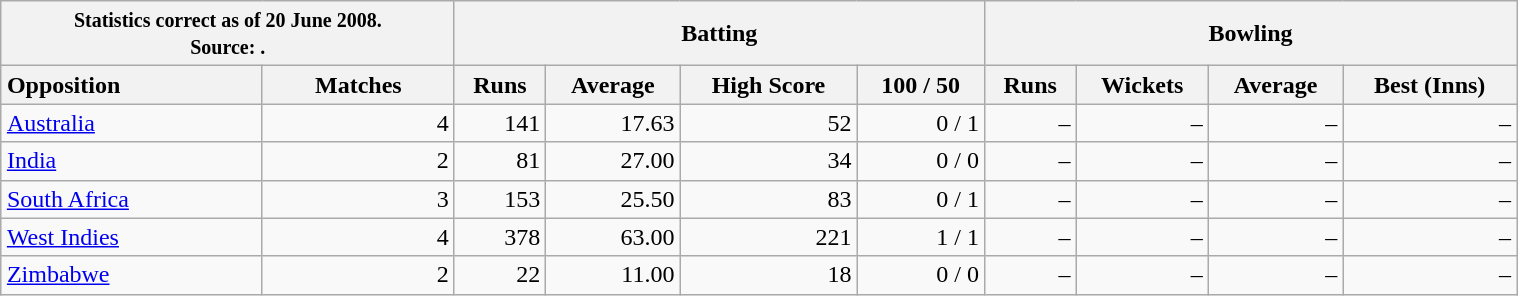<table class="wikitable" style="margin: 1em auto 1em auto" width="80%">
<tr>
<th colspan=2><small>Statistics correct as of 20 June 2008.</small><br><small>Source: .</small></th>
<th colspan=4>Batting</th>
<th colspan=4>Bowling</th>
</tr>
<tr>
<th style="text-align:left;">Opposition</th>
<th>Matches</th>
<th>Runs</th>
<th>Average</th>
<th>High Score</th>
<th>100 / 50</th>
<th>Runs</th>
<th>Wickets</th>
<th>Average</th>
<th>Best (Inns)</th>
</tr>
<tr style="text-align:right;">
<td style="text-align:left;"><a href='#'>Australia</a></td>
<td>4</td>
<td>141</td>
<td>17.63</td>
<td>52</td>
<td>0 / 1</td>
<td>–</td>
<td>–</td>
<td>–</td>
<td>–</td>
</tr>
<tr style="text-align:right;">
<td style="text-align:left;"><a href='#'>India</a></td>
<td>2</td>
<td>81</td>
<td>27.00</td>
<td>34</td>
<td>0 / 0</td>
<td>–</td>
<td>–</td>
<td>–</td>
<td>–</td>
</tr>
<tr style="text-align:right;">
<td style="text-align:left;"><a href='#'>South Africa</a></td>
<td>3</td>
<td>153</td>
<td>25.50</td>
<td>83</td>
<td>0 / 1</td>
<td>–</td>
<td>–</td>
<td>–</td>
<td>–</td>
</tr>
<tr style="text-align:right;">
<td style="text-align:left;"><a href='#'>West Indies</a></td>
<td>4</td>
<td>378</td>
<td>63.00</td>
<td>221</td>
<td>1 / 1</td>
<td>–</td>
<td>–</td>
<td>–</td>
<td>–</td>
</tr>
<tr style="text-align:right;">
<td style="text-align:left;"><a href='#'>Zimbabwe</a></td>
<td>2</td>
<td>22</td>
<td>11.00</td>
<td>18</td>
<td>0 / 0</td>
<td>–</td>
<td>–</td>
<td>–</td>
<td>–</td>
</tr>
</table>
